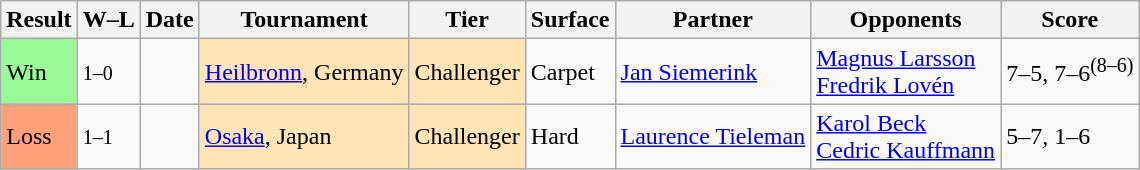<table class="sortable wikitable">
<tr>
<th>Result</th>
<th class="unsortable">W–L</th>
<th>Date</th>
<th>Tournament</th>
<th>Tier</th>
<th>Surface</th>
<th>Partner</th>
<th>Opponents</th>
<th class="unsortable">Score</th>
</tr>
<tr>
<td style="background:#98fb98;">Win</td>
<td><small>1–0</small></td>
<td></td>
<td style="background:moccasin;"><a href='#'>Heilbronn</a>, Germany</td>
<td style="background:moccasin;">Challenger</td>
<td>Carpet</td>
<td> <a href='#'>Jan Siemerink</a></td>
<td> <a href='#'>Magnus Larsson</a> <br>  <a href='#'>Fredrik Lovén</a></td>
<td>7–5, 7–6<sup>(8–6)</sup></td>
</tr>
<tr>
<td style="background:#ffa07a;">Loss</td>
<td><small>1–1</small></td>
<td></td>
<td style="background:moccasin;"><a href='#'>Osaka</a>, Japan</td>
<td style="background:moccasin;">Challenger</td>
<td>Hard</td>
<td> <a href='#'>Laurence Tieleman</a></td>
<td> <a href='#'>Karol Beck</a> <br>  <a href='#'>Cedric Kauffmann</a></td>
<td>5–7, 1–6</td>
</tr>
</table>
